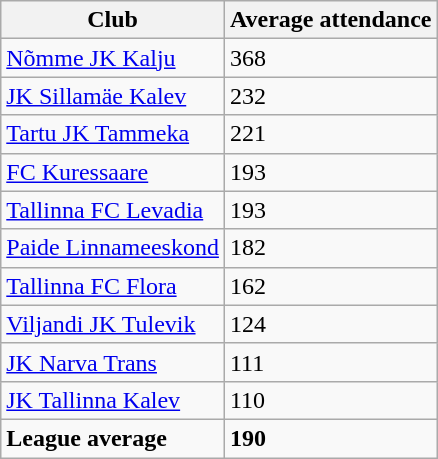<table class="wikitable sortable">
<tr>
<th>Club</th>
<th>Average attendance</th>
</tr>
<tr>
<td><a href='#'>Nõmme JK Kalju</a></td>
<td>368</td>
</tr>
<tr>
<td><a href='#'>JK Sillamäe Kalev</a></td>
<td>232</td>
</tr>
<tr>
<td><a href='#'>Tartu JK Tammeka</a></td>
<td>221</td>
</tr>
<tr>
<td><a href='#'>FC Kuressaare</a></td>
<td>193</td>
</tr>
<tr>
<td><a href='#'>Tallinna FC Levadia</a></td>
<td>193</td>
</tr>
<tr>
<td><a href='#'>Paide Linnameeskond</a></td>
<td>182</td>
</tr>
<tr>
<td><a href='#'>Tallinna FC Flora</a></td>
<td>162</td>
</tr>
<tr>
<td><a href='#'>Viljandi JK Tulevik</a></td>
<td>124</td>
</tr>
<tr>
<td><a href='#'>JK Narva Trans</a></td>
<td>111</td>
</tr>
<tr>
<td><a href='#'>JK Tallinna Kalev</a></td>
<td>110</td>
</tr>
<tr>
<td><strong>League average</strong></td>
<td><strong>190</strong></td>
</tr>
</table>
